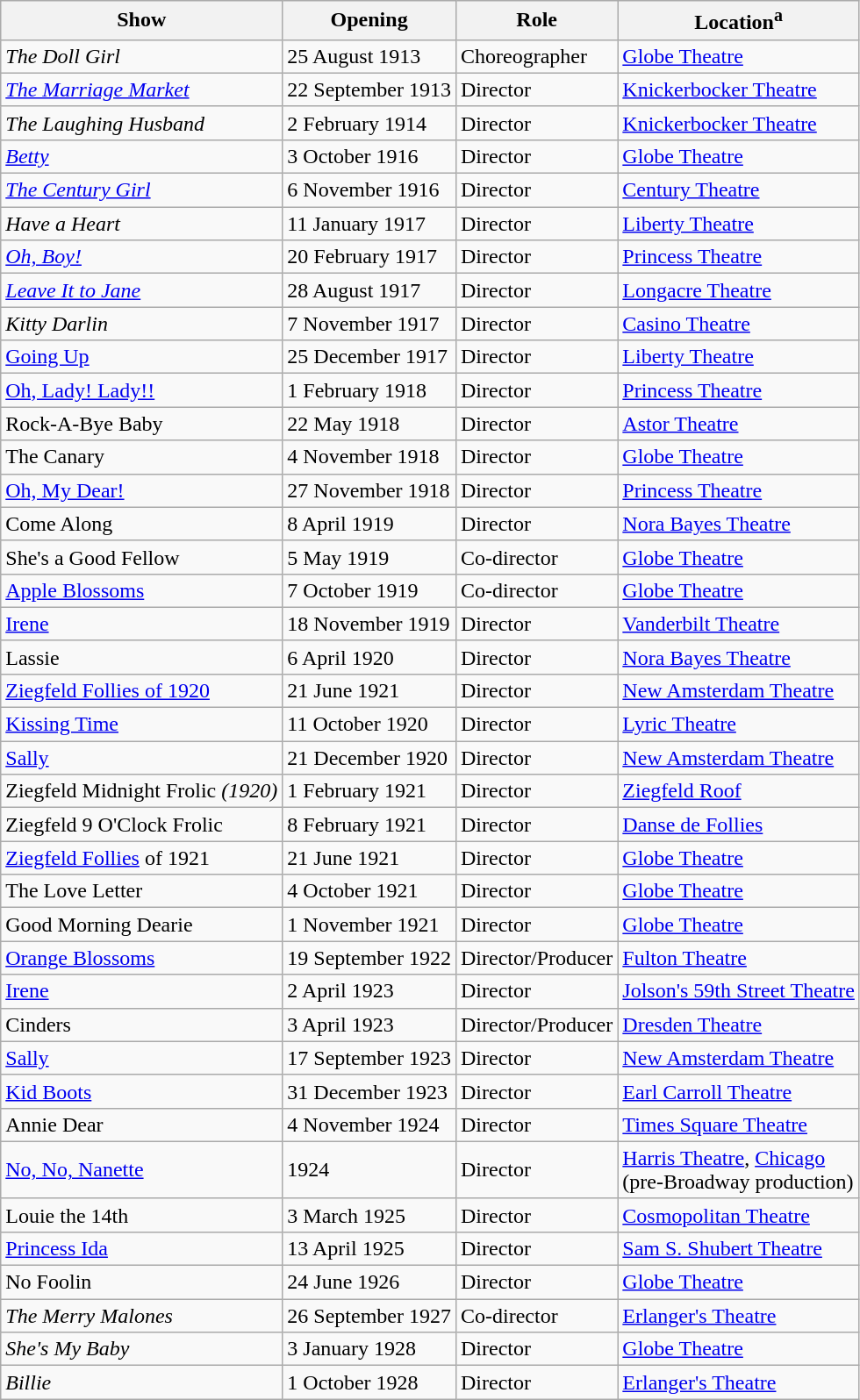<table class="wikitable">
<tr>
<th>Show</th>
<th>Opening</th>
<th>Role</th>
<th>Location<sup>a</sup></th>
</tr>
<tr>
<td><em>The Doll Girl</em></td>
<td>25 August 1913</td>
<td>Choreographer</td>
<td><a href='#'>Globe Theatre</a></td>
</tr>
<tr>
<td><em><a href='#'>The Marriage Market</a></em></td>
<td>22 September 1913</td>
<td>Director</td>
<td><a href='#'>Knickerbocker Theatre</a></td>
</tr>
<tr>
<td><em>The Laughing Husband</em></td>
<td>2 February 1914</td>
<td>Director</td>
<td><a href='#'>Knickerbocker Theatre</a></td>
</tr>
<tr>
<td><a href='#'><em>Betty</em></a></td>
<td>3 October 1916</td>
<td>Director</td>
<td><a href='#'>Globe Theatre</a></td>
</tr>
<tr>
<td><em><a href='#'>The Century Girl</a></em></td>
<td>6 November 1916</td>
<td>Director</td>
<td><a href='#'>Century Theatre</a></td>
</tr>
<tr>
<td><em>Have a Heart</em></td>
<td>11 January 1917</td>
<td>Director</td>
<td><a href='#'>Liberty Theatre</a></td>
</tr>
<tr>
<td><em><a href='#'>Oh, Boy!</a></em></td>
<td>20 February 1917</td>
<td>Director</td>
<td><a href='#'>Princess Theatre</a></td>
</tr>
<tr>
<td><em><a href='#'>Leave It to Jane</a></em></td>
<td>28 August 1917</td>
<td>Director</td>
<td><a href='#'>Longacre Theatre</a></td>
</tr>
<tr>
<td><em>Kitty Darlin<strong></td>
<td>7 November 1917</td>
<td>Director</td>
<td><a href='#'>Casino Theatre</a></td>
</tr>
<tr>
<td></em><a href='#'>Going Up</a><em></td>
<td>25 December 1917</td>
<td>Director</td>
<td><a href='#'>Liberty Theatre</a></td>
</tr>
<tr>
<td></em><a href='#'>Oh, Lady! Lady!!</a><em></td>
<td>1 February 1918</td>
<td>Director</td>
<td><a href='#'>Princess Theatre</a></td>
</tr>
<tr>
<td></em>Rock-A-Bye Baby<em></td>
<td>22 May 1918</td>
<td>Director</td>
<td><a href='#'>Astor Theatre</a></td>
</tr>
<tr>
<td></em>The Canary<em></td>
<td>4 November 1918</td>
<td>Director</td>
<td><a href='#'>Globe Theatre</a></td>
</tr>
<tr>
<td></em><a href='#'>Oh, My Dear!</a><em></td>
<td>27 November 1918</td>
<td>Director</td>
<td><a href='#'>Princess Theatre</a></td>
</tr>
<tr>
<td></em>Come Along<em></td>
<td>8 April 1919</td>
<td>Director</td>
<td><a href='#'>Nora Bayes Theatre</a></td>
</tr>
<tr>
<td></em>She's a Good Fellow<em></td>
<td>5 May 1919</td>
<td>Co-director</td>
<td><a href='#'>Globe Theatre</a></td>
</tr>
<tr>
<td></em><a href='#'>Apple Blossoms</a><em></td>
<td>7 October 1919</td>
<td>Co-director</td>
<td><a href='#'>Globe Theatre</a></td>
</tr>
<tr>
<td></em><a href='#'>Irene</a><em></td>
<td>18 November 1919</td>
<td>Director</td>
<td><a href='#'>Vanderbilt Theatre</a></td>
</tr>
<tr>
<td></em>Lassie<em></td>
<td>6 April 1920</td>
<td>Director</td>
<td><a href='#'>Nora Bayes Theatre</a></td>
</tr>
<tr>
<td></em><a href='#'>Ziegfeld Follies of 1920</a><em></td>
<td>21 June 1921</td>
<td>Director</td>
<td><a href='#'>New Amsterdam Theatre</a></td>
</tr>
<tr>
<td></em><a href='#'>Kissing Time</a><em></td>
<td>11 October 1920</td>
<td>Director</td>
<td><a href='#'>Lyric Theatre</a></td>
</tr>
<tr>
<td></em><a href='#'>Sally</a><em></td>
<td>21 December 1920</td>
<td>Director</td>
<td><a href='#'>New Amsterdam Theatre</a></td>
</tr>
<tr>
<td></em>Ziegfeld Midnight Frolic<em> (1920)</td>
<td>1 February 1921</td>
<td>Director</td>
<td><a href='#'>Ziegfeld Roof</a></td>
</tr>
<tr>
<td></em>Ziegfeld 9 O'Clock Frolic<em></td>
<td>8 February 1921</td>
<td>Director</td>
<td><a href='#'>Danse de Follies</a></td>
</tr>
<tr>
<td></em><a href='#'>Ziegfeld Follies</a> of 1921<em></td>
<td>21 June 1921</td>
<td>Director</td>
<td><a href='#'>Globe Theatre</a></td>
</tr>
<tr>
<td></em>The Love Letter<em></td>
<td>4 October 1921</td>
<td>Director</td>
<td><a href='#'>Globe Theatre</a></td>
</tr>
<tr>
<td></em>Good Morning Dearie<em></td>
<td>1 November 1921</td>
<td>Director</td>
<td><a href='#'>Globe Theatre</a></td>
</tr>
<tr>
<td></em><a href='#'>Orange Blossoms</a><em></td>
<td>19 September 1922</td>
<td>Director/Producer</td>
<td><a href='#'>Fulton Theatre</a></td>
</tr>
<tr>
<td></em><a href='#'>Irene</a><em></td>
<td>2 April 1923</td>
<td>Director</td>
<td><a href='#'>Jolson's 59th Street Theatre</a></td>
</tr>
<tr>
<td></em>Cinders<em></td>
<td>3 April 1923</td>
<td>Director/Producer</td>
<td><a href='#'>Dresden Theatre</a></td>
</tr>
<tr>
<td></em><a href='#'>Sally</a><em></td>
<td>17 September 1923</td>
<td>Director</td>
<td><a href='#'>New Amsterdam Theatre</a></td>
</tr>
<tr>
<td></em><a href='#'>Kid Boots</a><em></td>
<td>31 December 1923</td>
<td>Director</td>
<td><a href='#'>Earl Carroll Theatre</a></td>
</tr>
<tr>
<td></em>Annie Dear<em></td>
<td>4 November 1924</td>
<td>Director</td>
<td><a href='#'>Times Square Theatre</a></td>
</tr>
<tr>
<td></em><a href='#'>No, No, Nanette</a><em></td>
<td>1924</td>
<td>Director</td>
<td><a href='#'>Harris Theatre</a>, <a href='#'>Chicago</a><br>(pre-Broadway production)</td>
</tr>
<tr>
<td></em>Louie the 14th<em></td>
<td>3 March 1925</td>
<td>Director</td>
<td><a href='#'>Cosmopolitan Theatre</a></td>
</tr>
<tr>
<td></em><a href='#'>Princess Ida</a><em></td>
<td>13 April 1925</td>
<td>Director</td>
<td><a href='#'>Sam S. Shubert Theatre</a></td>
</tr>
<tr>
<td></em>No Foolin</strong></td>
<td>24 June 1926</td>
<td>Director</td>
<td><a href='#'>Globe Theatre</a></td>
</tr>
<tr>
<td><em>The Merry Malones</em></td>
<td>26 September 1927</td>
<td>Co-director</td>
<td><a href='#'>Erlanger's Theatre</a></td>
</tr>
<tr>
<td><em>She's My Baby</em></td>
<td>3 January 1928</td>
<td>Director</td>
<td><a href='#'>Globe Theatre</a></td>
</tr>
<tr>
<td><em>Billie</em></td>
<td>1 October 1928</td>
<td>Director</td>
<td><a href='#'>Erlanger's Theatre</a></td>
</tr>
</table>
